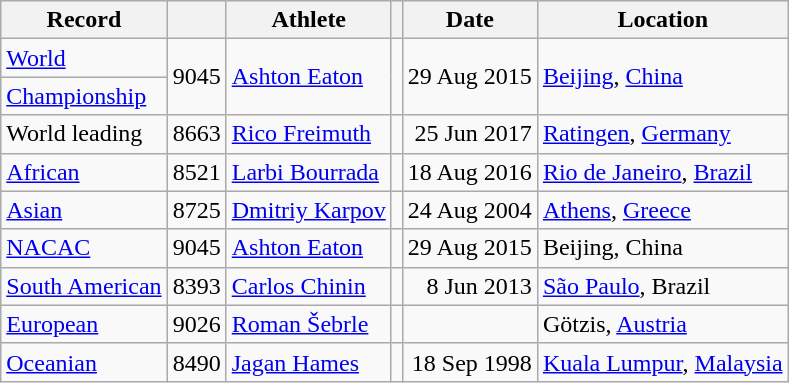<table class="wikitable">
<tr>
<th>Record</th>
<th></th>
<th>Athlete</th>
<th></th>
<th>Date</th>
<th>Location</th>
</tr>
<tr>
<td><a href='#'>World</a></td>
<td rowspan=2>9045</td>
<td rowspan=2><a href='#'>Ashton Eaton</a></td>
<td rowspan=2></td>
<td rowspan=2 align=right>29 Aug 2015</td>
<td rowspan=2><a href='#'>Beijing</a>, <a href='#'>China</a></td>
</tr>
<tr>
<td><a href='#'>Championship</a></td>
</tr>
<tr>
<td>World leading</td>
<td>8663</td>
<td><a href='#'>Rico Freimuth</a></td>
<td></td>
<td align=right>25 Jun 2017</td>
<td><a href='#'>Ratingen</a>, <a href='#'>Germany</a></td>
</tr>
<tr>
<td><a href='#'>African</a></td>
<td>8521</td>
<td><a href='#'>Larbi Bourrada</a></td>
<td></td>
<td align=right>18 Aug 2016</td>
<td><a href='#'>Rio de Janeiro</a>, <a href='#'>Brazil</a></td>
</tr>
<tr>
<td><a href='#'>Asian</a></td>
<td>8725</td>
<td><a href='#'>Dmitriy Karpov</a></td>
<td></td>
<td align=right>24 Aug 2004</td>
<td><a href='#'>Athens</a>, <a href='#'>Greece</a></td>
</tr>
<tr>
<td><a href='#'>NACAC</a></td>
<td>9045</td>
<td><a href='#'>Ashton Eaton</a></td>
<td></td>
<td align=right>29 Aug 2015</td>
<td>Beijing, China</td>
</tr>
<tr>
<td><a href='#'>South American</a></td>
<td>8393</td>
<td><a href='#'>Carlos Chinin</a></td>
<td></td>
<td align=right>8 Jun 2013</td>
<td><a href='#'>São Paulo</a>, Brazil</td>
</tr>
<tr>
<td><a href='#'>European</a></td>
<td>9026</td>
<td><a href='#'>Roman Šebrle</a></td>
<td></td>
<td align=right></td>
<td>Götzis, <a href='#'>Austria</a></td>
</tr>
<tr>
<td><a href='#'>Oceanian</a></td>
<td>8490</td>
<td><a href='#'>Jagan Hames</a></td>
<td></td>
<td align=right>18 Sep 1998</td>
<td><a href='#'>Kuala Lumpur</a>, <a href='#'>Malaysia</a></td>
</tr>
</table>
